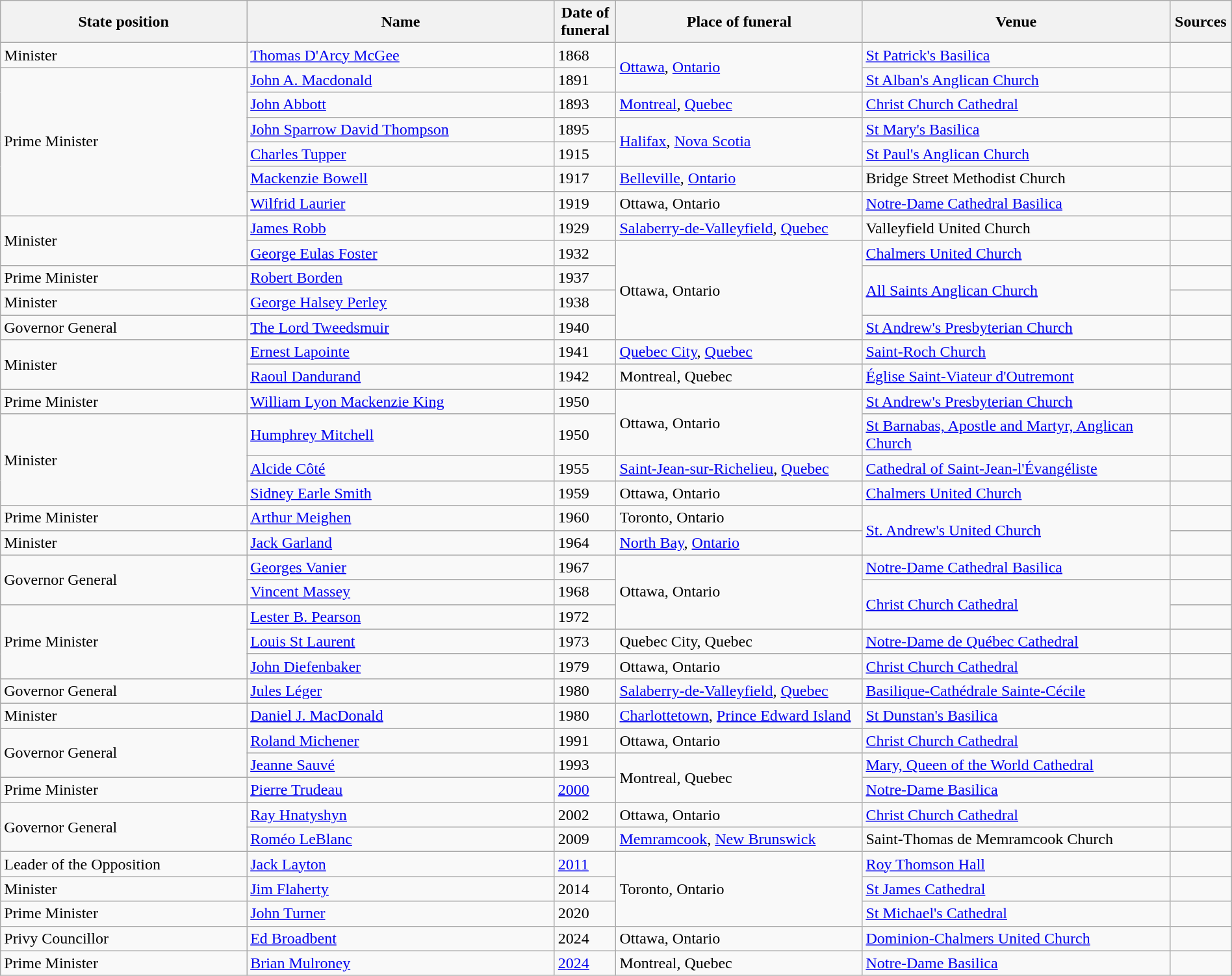<table class="wikitable sortable" style="width:100%;">
<tr ! | State position !! | Name !! | Date of funeral !! | Place of funeral !! | Sources>
<th scope="col" style="width:20%;">State position</th>
<th scope="col" style="width:25%;">Name</th>
<th scope="col" style="width:5%;">Date of funeral</th>
<th scope="col" style="width:20%;">Place of funeral</th>
<th scope="col" style="width:25%;">Venue</th>
<th scope="col" class="unsortable" style="width:5%;">Sources</th>
</tr>
<tr>
<td>Minister</td>
<td><a href='#'>Thomas D'Arcy McGee</a></td>
<td>1868</td>
<td rowspan="2"><a href='#'>Ottawa</a>, <a href='#'>Ontario</a></td>
<td><a href='#'>St Patrick's Basilica</a></td>
<td></td>
</tr>
<tr>
<td rowspan="6">Prime Minister</td>
<td><a href='#'>John A. Macdonald</a></td>
<td>1891</td>
<td><a href='#'>St Alban's Anglican Church</a></td>
<td></td>
</tr>
<tr>
<td><a href='#'>John Abbott</a></td>
<td>1893</td>
<td><a href='#'>Montreal</a>, <a href='#'>Quebec</a></td>
<td><a href='#'>Christ Church Cathedral</a></td>
<td></td>
</tr>
<tr>
<td><a href='#'>John Sparrow David Thompson</a></td>
<td>1895</td>
<td rowspan="2"><a href='#'>Halifax</a>, <a href='#'>Nova Scotia</a></td>
<td><a href='#'>St Mary's Basilica</a></td>
<td></td>
</tr>
<tr>
<td><a href='#'>Charles Tupper</a></td>
<td>1915</td>
<td><a href='#'>St Paul's Anglican Church</a></td>
<td></td>
</tr>
<tr>
<td><a href='#'>Mackenzie Bowell</a></td>
<td>1917</td>
<td><a href='#'>Belleville</a>, <a href='#'>Ontario</a></td>
<td>Bridge Street Methodist Church</td>
<td></td>
</tr>
<tr>
<td><a href='#'>Wilfrid Laurier</a></td>
<td>1919</td>
<td>Ottawa, Ontario</td>
<td><a href='#'>Notre-Dame Cathedral Basilica</a></td>
<td></td>
</tr>
<tr>
<td rowspan="2">Minister</td>
<td><a href='#'>James Robb</a></td>
<td>1929</td>
<td><a href='#'>Salaberry-de-Valleyfield</a>, <a href='#'>Quebec</a></td>
<td>Valleyfield United Church</td>
<td></td>
</tr>
<tr>
<td><a href='#'>George Eulas Foster</a> </td>
<td>1932</td>
<td rowspan="4">Ottawa, Ontario</td>
<td><a href='#'>Chalmers United Church</a></td>
<td></td>
</tr>
<tr>
<td>Prime Minister</td>
<td><a href='#'>Robert Borden</a></td>
<td>1937</td>
<td rowspan="2"><a href='#'>All Saints Anglican Church</a></td>
<td></td>
</tr>
<tr>
<td>Minister</td>
<td><a href='#'>George Halsey Perley</a></td>
<td>1938</td>
<td></td>
</tr>
<tr>
<td>Governor General</td>
<td><a href='#'>The Lord Tweedsmuir</a></td>
<td>1940</td>
<td><a href='#'>St Andrew's Presbyterian Church</a></td>
<td></td>
</tr>
<tr>
<td rowspan="2">Minister</td>
<td><a href='#'>Ernest Lapointe</a></td>
<td>1941</td>
<td><a href='#'>Quebec City</a>, <a href='#'>Quebec</a></td>
<td><a href='#'>Saint-Roch Church</a></td>
<td></td>
</tr>
<tr>
<td><a href='#'>Raoul Dandurand</a></td>
<td>1942</td>
<td>Montreal, Quebec</td>
<td><a href='#'>Église Saint-Viateur d'Outremont</a></td>
<td></td>
</tr>
<tr>
<td>Prime Minister</td>
<td><a href='#'>William Lyon Mackenzie King</a></td>
<td>1950</td>
<td rowspan="2">Ottawa, Ontario</td>
<td><a href='#'>St Andrew's Presbyterian Church</a></td>
<td></td>
</tr>
<tr>
<td rowspan="3">Minister</td>
<td><a href='#'>Humphrey Mitchell</a></td>
<td>1950</td>
<td><a href='#'>St Barnabas, Apostle and Martyr, Anglican Church</a></td>
<td></td>
</tr>
<tr>
<td><a href='#'>Alcide Côté</a></td>
<td>1955</td>
<td><a href='#'>Saint-Jean-sur-Richelieu</a>, <a href='#'>Quebec</a></td>
<td><a href='#'>Cathedral of Saint-Jean-l'Évangéliste</a></td>
<td></td>
</tr>
<tr>
<td><a href='#'>Sidney Earle Smith</a></td>
<td>1959</td>
<td>Ottawa, Ontario</td>
<td><a href='#'>Chalmers United Church</a></td>
<td></td>
</tr>
<tr>
<td>Prime Minister</td>
<td><a href='#'>Arthur Meighen</a></td>
<td>1960</td>
<td>Toronto, Ontario</td>
<td rowspan="2"><a href='#'>St. Andrew's United Church</a></td>
<td></td>
</tr>
<tr>
<td>Minister</td>
<td><a href='#'>Jack Garland</a></td>
<td>1964</td>
<td><a href='#'>North Bay</a>, <a href='#'>Ontario</a></td>
<td></td>
</tr>
<tr>
<td rowspan="2">Governor General</td>
<td><a href='#'>Georges Vanier</a></td>
<td>1967</td>
<td rowspan="3">Ottawa, Ontario</td>
<td><a href='#'>Notre-Dame Cathedral Basilica</a></td>
<td></td>
</tr>
<tr>
<td><a href='#'>Vincent Massey</a></td>
<td>1968</td>
<td rowspan="2"><a href='#'>Christ Church Cathedral</a></td>
<td></td>
</tr>
<tr>
<td rowspan="3">Prime Minister</td>
<td><a href='#'>Lester B. Pearson</a></td>
<td>1972</td>
<td></td>
</tr>
<tr>
<td><a href='#'>Louis St Laurent</a></td>
<td>1973</td>
<td>Quebec City, Quebec</td>
<td><a href='#'>Notre-Dame de Québec Cathedral</a></td>
<td></td>
</tr>
<tr>
<td><a href='#'>John Diefenbaker</a></td>
<td>1979</td>
<td>Ottawa, Ontario</td>
<td><a href='#'>Christ Church Cathedral</a></td>
<td></td>
</tr>
<tr>
<td>Governor General</td>
<td><a href='#'>Jules Léger</a></td>
<td>1980</td>
<td><a href='#'>Salaberry-de-Valleyfield</a>, <a href='#'>Quebec</a></td>
<td><a href='#'>Basilique-Cathédrale Sainte-Cécile</a></td>
<td></td>
</tr>
<tr>
<td>Minister</td>
<td><a href='#'>Daniel J. MacDonald</a></td>
<td>1980</td>
<td><a href='#'>Charlottetown</a>, <a href='#'>Prince Edward Island</a></td>
<td><a href='#'>St Dunstan's Basilica</a></td>
<td></td>
</tr>
<tr>
<td rowspan="2">Governor General</td>
<td><a href='#'>Roland Michener</a></td>
<td>1991</td>
<td>Ottawa, Ontario</td>
<td><a href='#'>Christ Church Cathedral</a></td>
<td></td>
</tr>
<tr>
<td><a href='#'>Jeanne Sauvé</a></td>
<td>1993</td>
<td rowspan="2">Montreal, Quebec</td>
<td><a href='#'>Mary, Queen of the World Cathedral</a></td>
<td></td>
</tr>
<tr>
<td>Prime Minister</td>
<td><a href='#'>Pierre Trudeau</a></td>
<td><a href='#'>2000</a></td>
<td><a href='#'>Notre-Dame Basilica</a></td>
<td></td>
</tr>
<tr>
<td rowspan="2">Governor General</td>
<td><a href='#'>Ray Hnatyshyn</a></td>
<td>2002</td>
<td>Ottawa, Ontario</td>
<td><a href='#'>Christ Church Cathedral</a></td>
<td></td>
</tr>
<tr>
<td><a href='#'>Roméo LeBlanc</a></td>
<td>2009</td>
<td><a href='#'>Memramcook</a>, <a href='#'>New Brunswick</a></td>
<td>Saint-Thomas de Memramcook Church</td>
<td></td>
</tr>
<tr>
<td>Leader of the Opposition</td>
<td><a href='#'>Jack Layton</a></td>
<td><a href='#'>2011</a></td>
<td rowspan="3">Toronto, Ontario</td>
<td><a href='#'>Roy Thomson Hall</a></td>
<td></td>
</tr>
<tr>
<td>Minister</td>
<td><a href='#'>Jim Flaherty</a></td>
<td>2014</td>
<td><a href='#'>St James Cathedral</a></td>
<td></td>
</tr>
<tr>
<td>Prime Minister</td>
<td><a href='#'>John Turner</a></td>
<td>2020</td>
<td><a href='#'>St Michael's Cathedral</a></td>
<td></td>
</tr>
<tr>
<td>Privy Councillor</td>
<td><a href='#'>Ed Broadbent</a></td>
<td>2024</td>
<td>Ottawa, Ontario</td>
<td><a href='#'>Dominion-Chalmers United Church</a></td>
<td></td>
</tr>
<tr>
<td>Prime Minister</td>
<td><a href='#'>Brian Mulroney</a></td>
<td><a href='#'>2024</a></td>
<td>Montreal, Quebec</td>
<td><a href='#'>Notre-Dame Basilica</a></td>
<td></td>
</tr>
</table>
